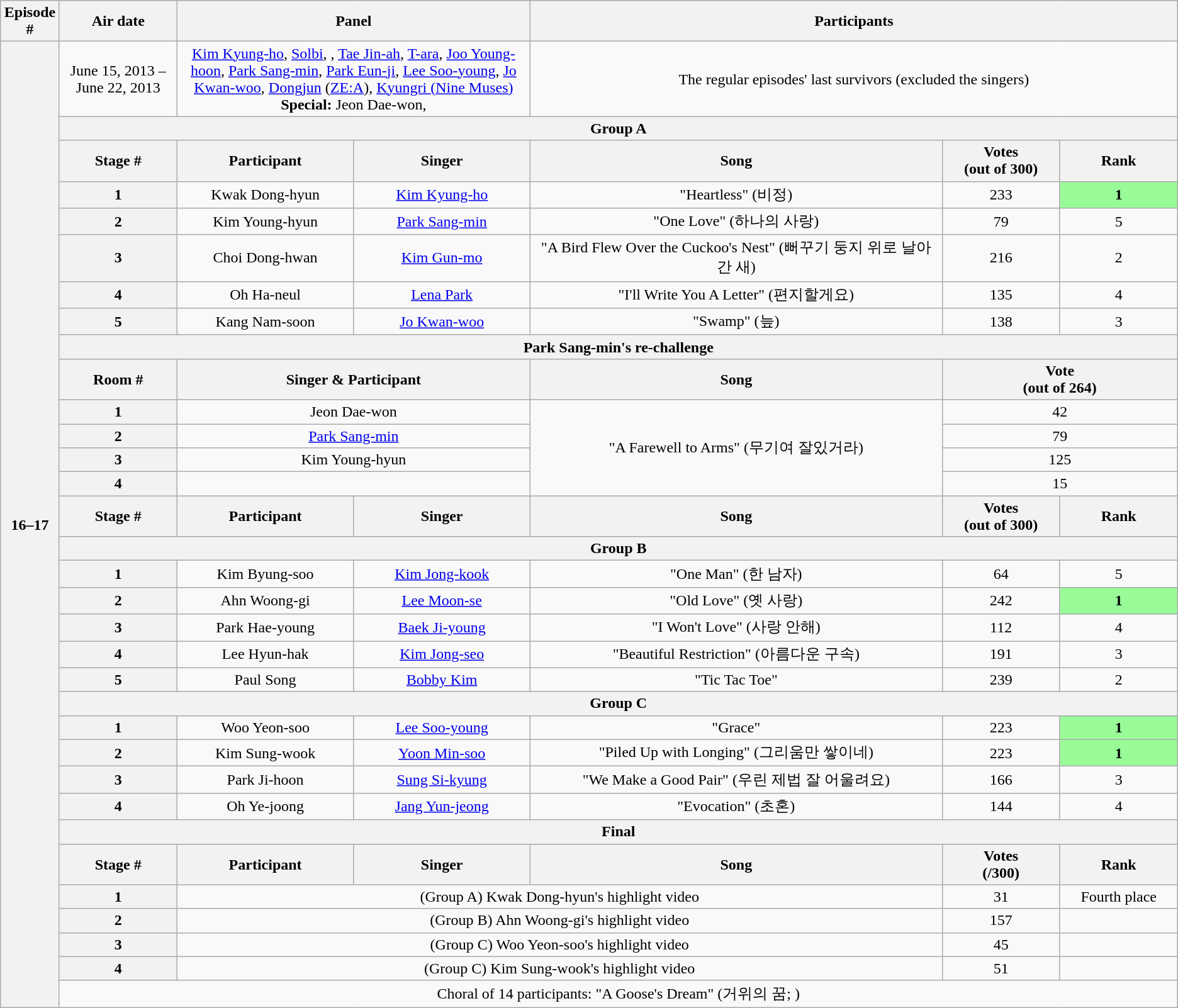<table class="wikitable" style="text-align:center;">
<tr>
<th width="5%">Episode #</th>
<th width="10%">Air date</th>
<th colspan="2">Panel</th>
<th colspan="3">Participants</th>
</tr>
<tr>
<th rowspan="33">16–17</th>
<td>June 15, 2013 – June 22, 2013</td>
<td colspan="2"><a href='#'>Kim Kyung-ho</a>, <a href='#'>Solbi</a>, , <a href='#'>Tae Jin-ah</a>, <a href='#'>T-ara</a>, <a href='#'>Joo Young-hoon</a>, <a href='#'>Park Sang-min</a>, <a href='#'>Park Eun-ji</a>, <a href='#'>Lee Soo-young</a>, <a href='#'>Jo Kwan-woo</a>, <a href='#'>Dongjun</a> (<a href='#'>ZE:A</a>), <a href='#'>Kyungri (Nine Muses)</a><br><strong>Special:</strong> Jeon Dae-won, </td>
<td colspan="3">The regular episodes' last survivors (excluded the singers)</td>
</tr>
<tr>
<th colspan="6">Group A</th>
</tr>
<tr>
<th>Stage #</th>
<th width="15%">Participant</th>
<th width="15%">Singer</th>
<th width="35%">Song</th>
<th width="10%">Votes<br>(out of 300)</th>
<th width="10%">Rank</th>
</tr>
<tr>
<th>1</th>
<td>Kwak Dong-hyun</td>
<td><a href='#'>Kim Kyung-ho</a></td>
<td>"Heartless" (비정)</td>
<td>233</td>
<td bgcolor="palegreen"><strong>1</strong></td>
</tr>
<tr>
<th>2</th>
<td>Kim Young-hyun</td>
<td><a href='#'>Park Sang-min</a></td>
<td>"One Love" (하나의 사랑)</td>
<td>79</td>
<td>5</td>
</tr>
<tr>
<th>3</th>
<td>Choi Dong-hwan</td>
<td><a href='#'>Kim Gun-mo</a></td>
<td>"A Bird Flew Over the Cuckoo's Nest" (뻐꾸기 둥지 위로 날아간 새)</td>
<td>216</td>
<td>2</td>
</tr>
<tr>
<th>4</th>
<td>Oh Ha-neul</td>
<td><a href='#'>Lena Park</a></td>
<td>"I'll Write You A Letter" (편지할게요)</td>
<td>135</td>
<td>4</td>
</tr>
<tr>
<th>5</th>
<td>Kang Nam-soon</td>
<td><a href='#'>Jo Kwan-woo</a></td>
<td>"Swamp" (늪)</td>
<td>138</td>
<td>3</td>
</tr>
<tr>
<th colspan="6">Park Sang-min's re-challenge</th>
</tr>
<tr>
<th>Room #</th>
<th colspan="2">Singer & Participant</th>
<th>Song</th>
<th colspan="2">Vote<br>(out of 264)</th>
</tr>
<tr>
<th>1</th>
<td colspan="2">Jeon Dae-won</td>
<td rowspan="4">"A Farewell to Arms" (무기여 잘있거라)</td>
<td colspan="2">42</td>
</tr>
<tr>
<th>2</th>
<td colspan="2"><a href='#'>Park Sang-min</a></td>
<td colspan="2">79</td>
</tr>
<tr>
<th>3</th>
<td colspan="2">Kim Young-hyun</td>
<td colspan="2">125</td>
</tr>
<tr>
<th>4</th>
<td colspan="2"></td>
<td colspan="2">15</td>
</tr>
<tr>
<th>Stage #</th>
<th>Participant</th>
<th>Singer</th>
<th>Song</th>
<th>Votes<br>(out of 300)</th>
<th>Rank</th>
</tr>
<tr>
<th colspan="6">Group B</th>
</tr>
<tr>
<th>1</th>
<td>Kim Byung-soo</td>
<td><a href='#'>Kim Jong-kook</a></td>
<td>"One Man" (한 남자)</td>
<td>64</td>
<td>5</td>
</tr>
<tr>
<th>2</th>
<td>Ahn Woong-gi</td>
<td><a href='#'>Lee Moon-se</a></td>
<td>"Old Love" (옛 사랑)</td>
<td>242</td>
<td bgcolor="palegreen"><strong>1</strong></td>
</tr>
<tr>
<th>3</th>
<td>Park Hae-young</td>
<td><a href='#'>Baek Ji-young</a></td>
<td>"I Won't Love" (사랑 안해)</td>
<td>112</td>
<td>4</td>
</tr>
<tr>
<th>4</th>
<td>Lee Hyun-hak</td>
<td><a href='#'>Kim Jong-seo</a></td>
<td>"Beautiful Restriction" (아름다운 구속)</td>
<td>191</td>
<td>3</td>
</tr>
<tr>
<th>5</th>
<td>Paul Song</td>
<td><a href='#'>Bobby Kim</a></td>
<td>"Tic Tac Toe"</td>
<td>239</td>
<td>2</td>
</tr>
<tr>
<th colspan="6">Group C</th>
</tr>
<tr>
<th>1</th>
<td>Woo Yeon-soo</td>
<td><a href='#'>Lee Soo-young</a></td>
<td>"Grace"</td>
<td>223</td>
<td bgcolor="palegreen"><strong>1</strong></td>
</tr>
<tr>
<th>2</th>
<td>Kim Sung-wook</td>
<td><a href='#'>Yoon Min-soo</a></td>
<td>"Piled Up with Longing" (그리움만 쌓이네)</td>
<td>223</td>
<td bgcolor="palegreen"><strong>1</strong></td>
</tr>
<tr>
<th>3</th>
<td>Park Ji-hoon</td>
<td><a href='#'>Sung Si-kyung</a></td>
<td>"We Make a Good Pair" (우린 제법 잘 어울려요)</td>
<td>166</td>
<td>3</td>
</tr>
<tr>
<th>4</th>
<td>Oh Ye-joong</td>
<td><a href='#'>Jang Yun-jeong</a></td>
<td>"Evocation" (초혼)</td>
<td>144</td>
<td>4</td>
</tr>
<tr>
<th colspan="6">Final</th>
</tr>
<tr>
<th>Stage #</th>
<th>Participant</th>
<th>Singer</th>
<th>Song</th>
<th>Votes<br>(/300)</th>
<th>Rank</th>
</tr>
<tr>
<th>1</th>
<td colspan="3">(Group A) Kwak Dong-hyun's highlight video</td>
<td>31</td>
<td>Fourth place</td>
</tr>
<tr>
<th>2</th>
<td colspan="3">(Group B) Ahn Woong-gi's highlight video</td>
<td>157</td>
<td></td>
</tr>
<tr>
<th>3</th>
<td colspan="3">(Group C) Woo Yeon-soo's highlight video</td>
<td>45</td>
<td></td>
</tr>
<tr>
<th>4</th>
<td colspan="3">(Group C) Kim Sung-wook's highlight video</td>
<td>51</td>
<td></td>
</tr>
<tr>
<td colspan="6">Choral of 14 participants: "A Goose's Dream" (거위의 꿈; )</td>
</tr>
</table>
